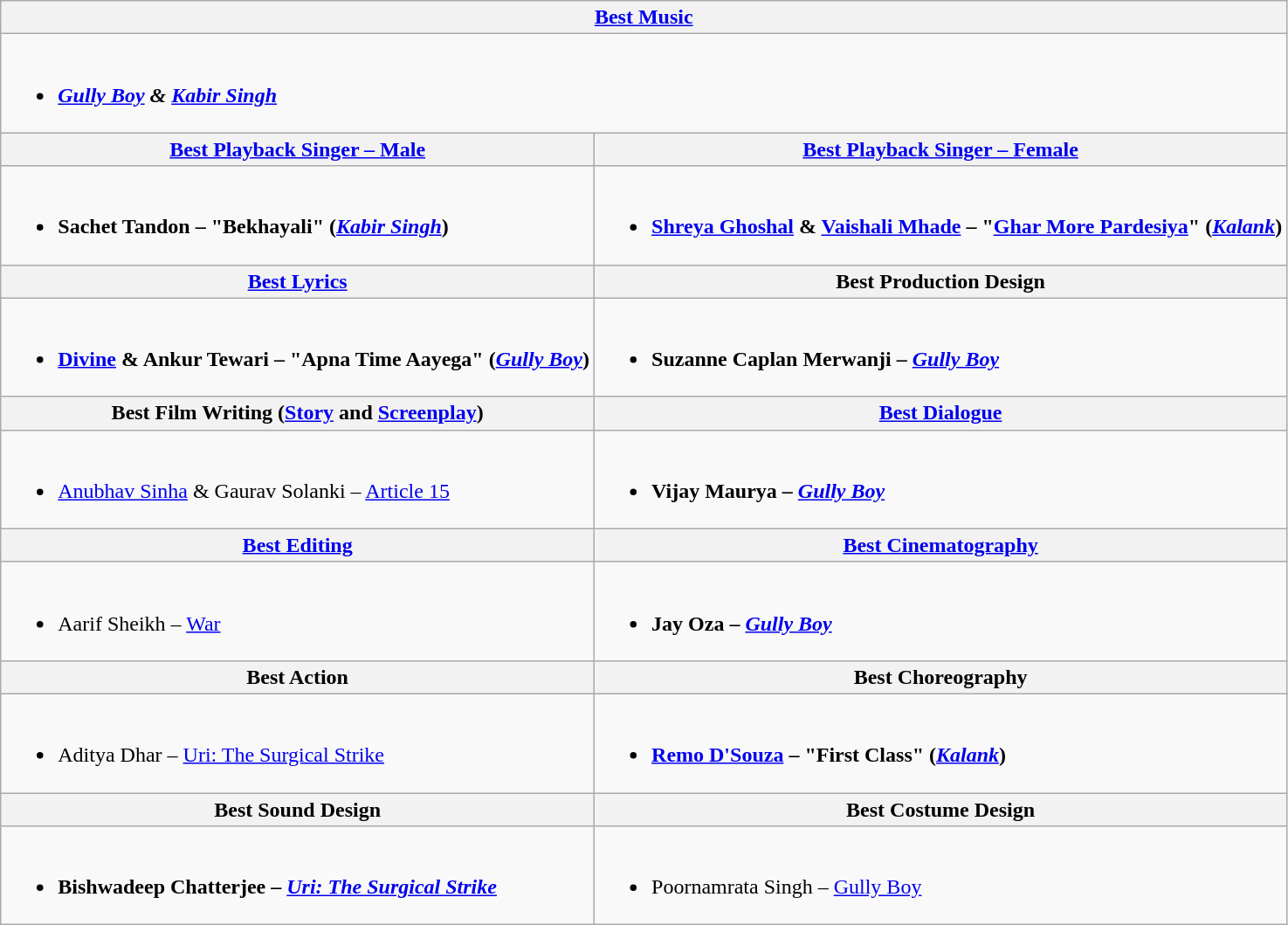<table class="wikitable">
<tr>
<th colspan=2><a href='#'>Best Music</a></th>
</tr>
<tr>
<td colspan=2><br><ul><li><strong><em><a href='#'>Gully Boy</a> & <a href='#'>Kabir Singh</a></em></strong></li></ul></td>
</tr>
<tr>
<th><a href='#'>Best Playback Singer – Male</a></th>
<th><a href='#'>Best Playback Singer – Female</a></th>
</tr>
<tr>
<td valign="top"><br><ul><li><strong>Sachet Tandon – "Bekhayali" (<em><a href='#'>Kabir Singh</a></em>)</strong></li></ul></td>
<td valign="top"><br><ul><li><strong><a href='#'>Shreya Ghoshal</a> & <a href='#'>Vaishali Mhade</a> – "<a href='#'>Ghar More Pardesiya</a>" (<em><a href='#'>Kalank</a></em>)</strong></li></ul></td>
</tr>
<tr>
<th><a href='#'>Best Lyrics</a></th>
<th>Best Production Design</th>
</tr>
<tr>
<td valign="top"><br><ul><li><strong><a href='#'>Divine</a> & Ankur Tewari – "Apna Time Aayega" (<em><a href='#'>Gully Boy</a></em>)</strong></li></ul></td>
<td><br><ul><li><strong>Suzanne Caplan Merwanji – <em><a href='#'>Gully Boy</a><strong><em></li></ul></td>
</tr>
<tr>
<th>Best Film Writing (<a href='#'>Story</a> and <a href='#'>Screenplay</a>)</th>
<th><a href='#'>Best Dialogue</a></th>
</tr>
<tr>
<td><br><ul><li></strong><a href='#'>Anubhav Sinha</a> & Gaurav Solanki – </em><a href='#'>Article 15</a></em></strong></li></ul></td>
<td><br><ul><li><strong>Vijay Maurya – <em><a href='#'>Gully Boy</a><strong><em></li></ul></td>
</tr>
<tr>
<th><a href='#'>Best Editing</a></th>
<th><a href='#'>Best Cinematography</a></th>
</tr>
<tr>
<td><br><ul><li></strong> Aarif Sheikh – </em><a href='#'>War</a></em></strong></li></ul></td>
<td><br><ul><li><strong>Jay Oza – <em><a href='#'>Gully Boy</a><strong><em></li></ul></td>
</tr>
<tr>
<th>Best Action</th>
<th>Best Choreography</th>
</tr>
<tr>
<td><br><ul><li></strong> Aditya Dhar – </em><a href='#'>Uri: The Surgical Strike</a></em></strong></li></ul></td>
<td><br><ul><li><strong><a href='#'>Remo D'Souza</a> – "First Class" (<em><a href='#'>Kalank</a></em>)</strong></li></ul></td>
</tr>
<tr>
<th>Best Sound Design</th>
<th>Best Costume Design</th>
</tr>
<tr>
<td><br><ul><li><strong>Bishwadeep Chatterjee – <em><a href='#'>Uri: The Surgical Strike</a><strong><em></li></ul></td>
<td><br><ul><li></strong>Poornamrata Singh – </em><a href='#'>Gully Boy</a></em></strong></li></ul></td>
</tr>
</table>
